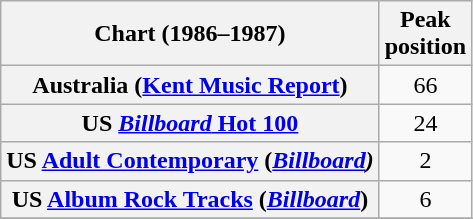<table class="wikitable sortable plainrowheaders">
<tr>
<th>Chart (1986–1987)</th>
<th>Peak<br>position</th>
</tr>
<tr>
<th scope="row">Australia (<a href='#'>Kent Music Report</a>)</th>
<td style="text-align:center;">66</td>
</tr>
<tr>
<th scope="row">US <a href='#'><em>Billboard</em> Hot 100</a></th>
<td align="center">24</td>
</tr>
<tr>
<th scope="row">US <a href='#'>Adult Contemporary</a> (<em><a href='#'>Billboard</a>)</em></th>
<td align="center">2</td>
</tr>
<tr>
<th scope="row">US <a href='#'>Album Rock Tracks</a> (<em><a href='#'>Billboard</a></em>)</th>
<td align="center">6</td>
</tr>
<tr>
</tr>
</table>
